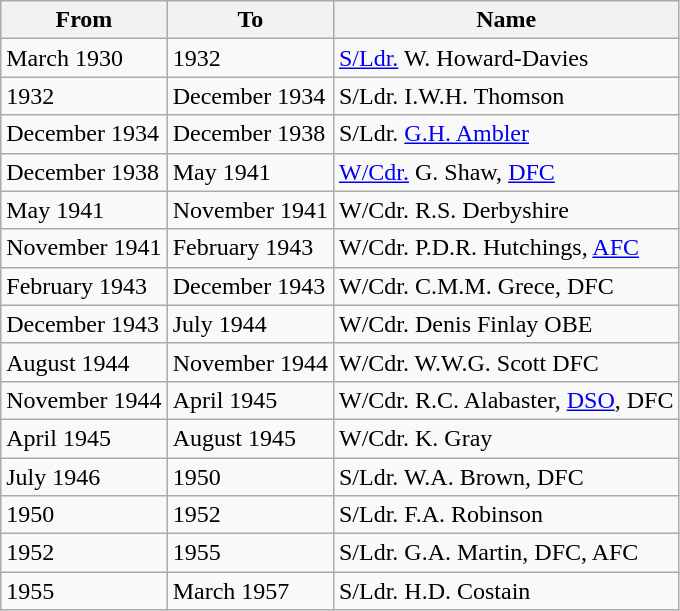<table class="wikitable">
<tr>
<th>From</th>
<th>To</th>
<th>Name</th>
</tr>
<tr>
<td>March 1930</td>
<td>1932</td>
<td><a href='#'>S/Ldr.</a> W. Howard-Davies</td>
</tr>
<tr>
<td>1932</td>
<td>December 1934</td>
<td>S/Ldr. I.W.H. Thomson</td>
</tr>
<tr>
<td>December 1934</td>
<td>December 1938</td>
<td>S/Ldr. <a href='#'>G.H. Ambler</a></td>
</tr>
<tr>
<td>December 1938</td>
<td>May 1941</td>
<td><a href='#'>W/Cdr.</a> G. Shaw, <a href='#'>DFC</a></td>
</tr>
<tr>
<td>May 1941</td>
<td>November 1941</td>
<td>W/Cdr. R.S. Derbyshire</td>
</tr>
<tr>
<td>November 1941</td>
<td>February 1943</td>
<td>W/Cdr. P.D.R. Hutchings, <a href='#'>AFC</a></td>
</tr>
<tr>
<td>February 1943</td>
<td>December 1943</td>
<td>W/Cdr. C.M.M. Grece, DFC</td>
</tr>
<tr>
<td>December 1943</td>
<td>July 1944</td>
<td>W/Cdr. Denis Finlay OBE</td>
</tr>
<tr>
<td>August 1944</td>
<td>November 1944</td>
<td>W/Cdr. W.W.G. Scott DFC</td>
</tr>
<tr>
<td>November 1944</td>
<td>April 1945</td>
<td>W/Cdr. R.C. Alabaster, <a href='#'>DSO</a>, DFC</td>
</tr>
<tr>
<td>April 1945</td>
<td>August 1945</td>
<td>W/Cdr. K. Gray</td>
</tr>
<tr>
<td>July 1946</td>
<td>1950</td>
<td>S/Ldr. W.A. Brown, DFC</td>
</tr>
<tr>
<td>1950</td>
<td>1952</td>
<td>S/Ldr. F.A. Robinson</td>
</tr>
<tr>
<td>1952</td>
<td>1955</td>
<td>S/Ldr. G.A. Martin, DFC, AFC</td>
</tr>
<tr>
<td>1955</td>
<td>March 1957</td>
<td>S/Ldr. H.D. Costain</td>
</tr>
</table>
